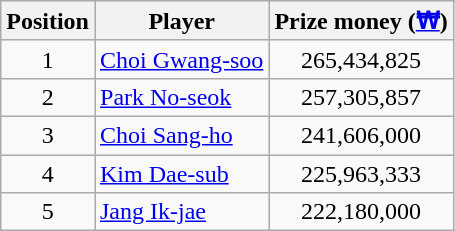<table class="wikitable">
<tr>
<th>Position</th>
<th>Player</th>
<th>Prize money (<a href='#'>₩</a>)</th>
</tr>
<tr>
<td align=center>1</td>
<td> <a href='#'>Choi Gwang-soo</a></td>
<td align=center>265,434,825</td>
</tr>
<tr>
<td align=center>2</td>
<td> <a href='#'>Park No-seok</a></td>
<td align=center>257,305,857</td>
</tr>
<tr>
<td align=center>3</td>
<td> <a href='#'>Choi Sang-ho</a></td>
<td align=center>241,606,000</td>
</tr>
<tr>
<td align=center>4</td>
<td> <a href='#'>Kim Dae-sub</a></td>
<td align=center>225,963,333</td>
</tr>
<tr>
<td align=center>5</td>
<td> <a href='#'>Jang Ik-jae</a></td>
<td align=center>222,180,000</td>
</tr>
</table>
